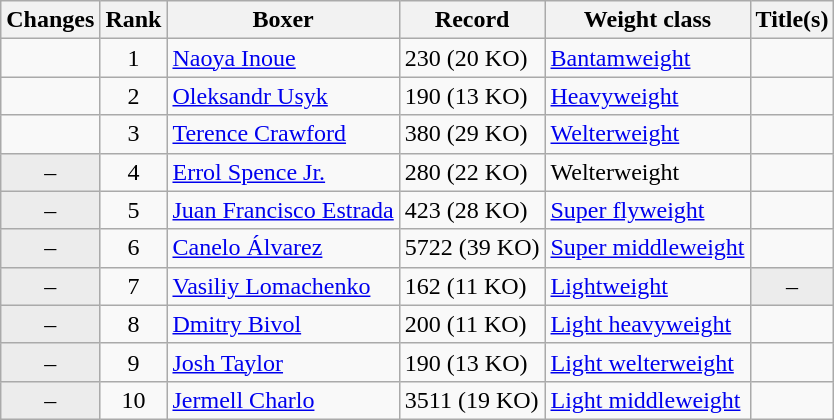<table class="wikitable ">
<tr>
<th>Changes</th>
<th>Rank</th>
<th>Boxer</th>
<th>Record</th>
<th>Weight class</th>
<th>Title(s)</th>
</tr>
<tr>
<td align=center></td>
<td align=center>1</td>
<td><a href='#'>Naoya Inoue</a></td>
<td>230 (20 KO)</td>
<td><a href='#'>Bantamweight</a></td>
<td></td>
</tr>
<tr>
<td align=center></td>
<td align=center>2</td>
<td><a href='#'>Oleksandr Usyk</a></td>
<td>190 (13 KO)</td>
<td><a href='#'>Heavyweight</a></td>
<td></td>
</tr>
<tr>
<td align=center></td>
<td align=center>3</td>
<td><a href='#'>Terence Crawford</a></td>
<td>380 (29 KO)</td>
<td><a href='#'>Welterweight</a></td>
<td></td>
</tr>
<tr>
<td align=center bgcolor=#ECECEC>–</td>
<td align=center>4</td>
<td><a href='#'>Errol Spence Jr.</a></td>
<td>280 (22 KO)</td>
<td>Welterweight</td>
<td></td>
</tr>
<tr>
<td align=center bgcolor=#ECECEC>–</td>
<td align=center>5</td>
<td><a href='#'>Juan Francisco Estrada</a></td>
<td>423 (28 KO)</td>
<td><a href='#'>Super flyweight</a></td>
<td></td>
</tr>
<tr>
<td align=center bgcolor=#ECECEC>–</td>
<td align=center>6</td>
<td><a href='#'>Canelo Álvarez</a></td>
<td>5722 (39 KO)</td>
<td><a href='#'>Super middleweight</a></td>
<td></td>
</tr>
<tr>
<td align=center bgcolor=#ECECEC>–</td>
<td align=center>7</td>
<td><a href='#'>Vasiliy Lomachenko</a></td>
<td>162 (11 KO)</td>
<td><a href='#'>Lightweight</a></td>
<td align=center bgcolor=#ECECEC data-sort-value="Z">–</td>
</tr>
<tr>
<td align=center bgcolor=#ECECEC>–</td>
<td align=center>8</td>
<td><a href='#'>Dmitry Bivol</a></td>
<td>200 (11 KO)</td>
<td><a href='#'>Light heavyweight</a></td>
<td></td>
</tr>
<tr>
<td align=center bgcolor=#ECECEC>–</td>
<td align=center>9</td>
<td><a href='#'>Josh Taylor</a></td>
<td>190 (13 KO)</td>
<td><a href='#'>Light welterweight</a></td>
<td></td>
</tr>
<tr>
<td align=center bgcolor=#ECECEC>–</td>
<td align=center>10</td>
<td><a href='#'>Jermell Charlo</a></td>
<td>3511 (19 KO)</td>
<td><a href='#'>Light middleweight</a></td>
<td></td>
</tr>
</table>
